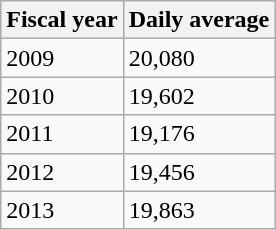<table class="wikitable">
<tr>
<th>Fiscal year</th>
<th>Daily average</th>
</tr>
<tr>
<td>2009</td>
<td>20,080</td>
</tr>
<tr>
<td>2010</td>
<td>19,602</td>
</tr>
<tr>
<td>2011</td>
<td>19,176</td>
</tr>
<tr>
<td>2012</td>
<td>19,456</td>
</tr>
<tr>
<td>2013</td>
<td>19,863</td>
</tr>
</table>
